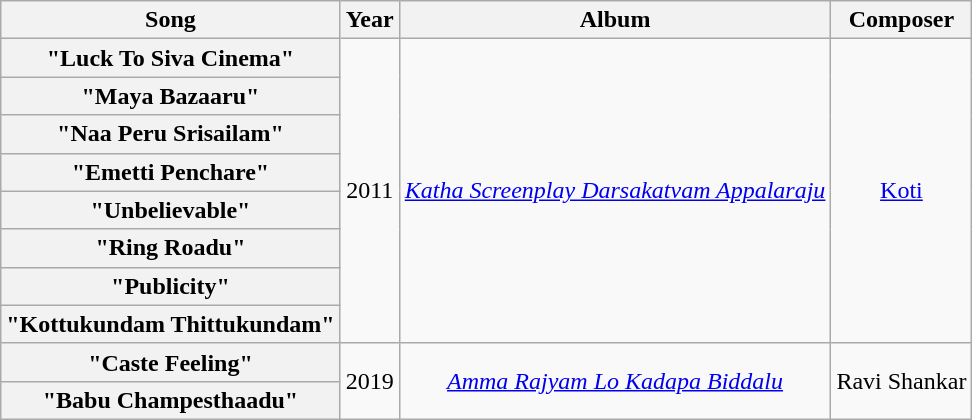<table class="wikitable plainrowheaders" style="text-align:center;">
<tr>
<th>Song</th>
<th>Year</th>
<th>Album</th>
<th>Composer</th>
</tr>
<tr>
<th scope="row">"Luck To Siva Cinema"</th>
<td rowspan=8>2011</td>
<td rowspan=8><em><a href='#'>Katha Screenplay Darsakatvam Appalaraju</a></em></td>
<td rowspan=8><a href='#'>Koti</a></td>
</tr>
<tr>
<th scope="row">"Maya Bazaaru"</th>
</tr>
<tr>
<th scope="row">"Naa Peru Srisailam"</th>
</tr>
<tr>
<th scope="row">"Emetti Penchare"</th>
</tr>
<tr>
<th scope="row">"Unbelievable"</th>
</tr>
<tr>
<th scope="row">"Ring Roadu"</th>
</tr>
<tr>
<th scope="row">"Publicity"</th>
</tr>
<tr>
<th scope="row">"Kottukundam Thittukundam"</th>
</tr>
<tr>
<th scope="row">"Caste Feeling"</th>
<td rowspan=2>2019</td>
<td rowspan=2><em><a href='#'>Amma Rajyam Lo Kadapa Biddalu</a></em></td>
<td rowspan=2>Ravi Shankar</td>
</tr>
<tr>
<th scope="row">"Babu Champesthaadu"</th>
</tr>
</table>
